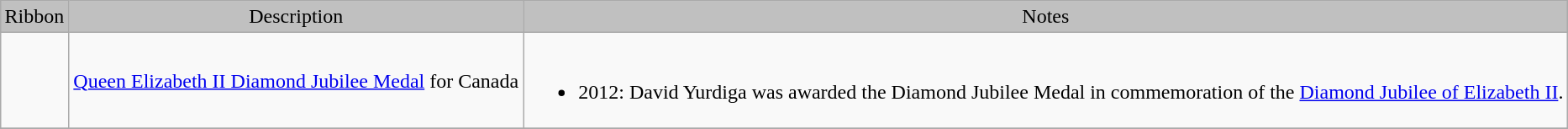<table class="wikitable" style="margin:1em auto;">
<tr style="background:silver;" align="center">
<td>Ribbon</td>
<td>Description</td>
<td>Notes</td>
</tr>
<tr>
<td></td>
<td><a href='#'>Queen Elizabeth II Diamond Jubilee Medal</a> for Canada</td>
<td><br><ul><li>2012: David Yurdiga was awarded the Diamond Jubilee Medal in commemoration of the <a href='#'>Diamond Jubilee of Elizabeth II</a>.</li></ul></td>
</tr>
<tr>
</tr>
</table>
